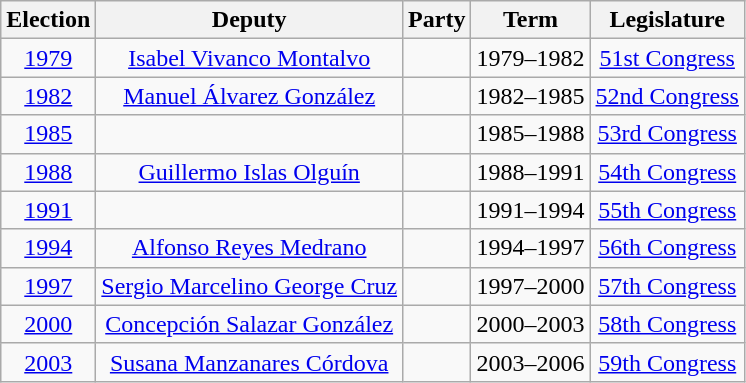<table class="wikitable sortable" style="text-align: center">
<tr>
<th>Election</th>
<th class="unsortable">Deputy</th>
<th class="unsortable">Party</th>
<th class="unsortable">Term</th>
<th class="unsortable">Legislature</th>
</tr>
<tr>
<td><a href='#'>1979</a></td>
<td><a href='#'>Isabel Vivanco Montalvo</a></td>
<td></td>
<td>1979–1982</td>
<td><a href='#'>51st Congress</a></td>
</tr>
<tr>
<td><a href='#'>1982</a></td>
<td><a href='#'>Manuel Álvarez González</a></td>
<td></td>
<td>1982–1985</td>
<td><a href='#'>52nd Congress</a></td>
</tr>
<tr>
<td><a href='#'>1985</a></td>
<td></td>
<td></td>
<td>1985–1988</td>
<td><a href='#'>53rd Congress</a></td>
</tr>
<tr>
<td><a href='#'>1988</a></td>
<td><a href='#'>Guillermo Islas Olguín</a></td>
<td></td>
<td>1988–1991</td>
<td><a href='#'>54th Congress</a></td>
</tr>
<tr>
<td><a href='#'>1991</a></td>
<td></td>
<td></td>
<td>1991–1994</td>
<td><a href='#'>55th Congress</a></td>
</tr>
<tr>
<td><a href='#'>1994</a></td>
<td><a href='#'>Alfonso Reyes Medrano</a></td>
<td></td>
<td>1994–1997</td>
<td><a href='#'>56th Congress</a></td>
</tr>
<tr>
<td><a href='#'>1997</a></td>
<td><a href='#'>Sergio Marcelino George Cruz</a></td>
<td></td>
<td>1997–2000</td>
<td><a href='#'>57th Congress</a></td>
</tr>
<tr>
<td><a href='#'>2000</a></td>
<td><a href='#'>Concepción Salazar González</a></td>
<td></td>
<td>2000–2003</td>
<td><a href='#'>58th Congress</a></td>
</tr>
<tr>
<td><a href='#'>2003</a></td>
<td><a href='#'>Susana Manzanares Córdova</a></td>
<td></td>
<td>2003–2006</td>
<td><a href='#'>59th Congress</a></td>
</tr>
</table>
